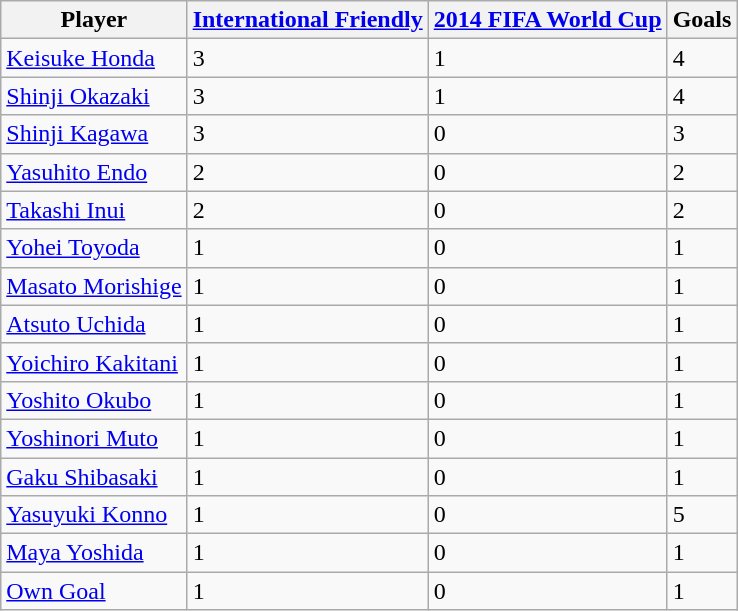<table class="wikitable sortable" style="text-align: left;">
<tr>
<th>Player</th>
<th><a href='#'>International Friendly</a></th>
<th><a href='#'>2014 FIFA World Cup</a></th>
<th>Goals</th>
</tr>
<tr>
<td><a href='#'>Keisuke Honda</a></td>
<td>3</td>
<td>1</td>
<td>4</td>
</tr>
<tr>
<td><a href='#'>Shinji Okazaki</a></td>
<td>3</td>
<td>1</td>
<td>4</td>
</tr>
<tr>
<td><a href='#'>Shinji Kagawa</a></td>
<td>3</td>
<td>0</td>
<td>3</td>
</tr>
<tr>
<td><a href='#'>Yasuhito Endo</a></td>
<td>2</td>
<td>0</td>
<td>2</td>
</tr>
<tr>
<td><a href='#'>Takashi Inui</a></td>
<td>2</td>
<td>0</td>
<td>2</td>
</tr>
<tr>
<td><a href='#'>Yohei Toyoda</a></td>
<td>1</td>
<td>0</td>
<td>1</td>
</tr>
<tr>
<td><a href='#'>Masato Morishige</a></td>
<td>1</td>
<td>0</td>
<td>1</td>
</tr>
<tr>
<td><a href='#'>Atsuto Uchida</a></td>
<td>1</td>
<td>0</td>
<td>1</td>
</tr>
<tr>
<td><a href='#'>Yoichiro Kakitani</a></td>
<td>1</td>
<td>0</td>
<td>1</td>
</tr>
<tr>
<td><a href='#'>Yoshito Okubo</a></td>
<td>1</td>
<td>0</td>
<td>1</td>
</tr>
<tr>
<td><a href='#'>Yoshinori Muto</a></td>
<td>1</td>
<td>0</td>
<td>1</td>
</tr>
<tr>
<td><a href='#'>Gaku Shibasaki</a></td>
<td>1</td>
<td>0</td>
<td>1</td>
</tr>
<tr>
<td><a href='#'>Yasuyuki Konno</a></td>
<td>1</td>
<td>0</td>
<td>5</td>
</tr>
<tr>
<td><a href='#'>Maya Yoshida</a></td>
<td>1</td>
<td>0</td>
<td>1</td>
</tr>
<tr>
<td><a href='#'>Own Goal</a></td>
<td>1</td>
<td>0</td>
<td>1</td>
</tr>
</table>
